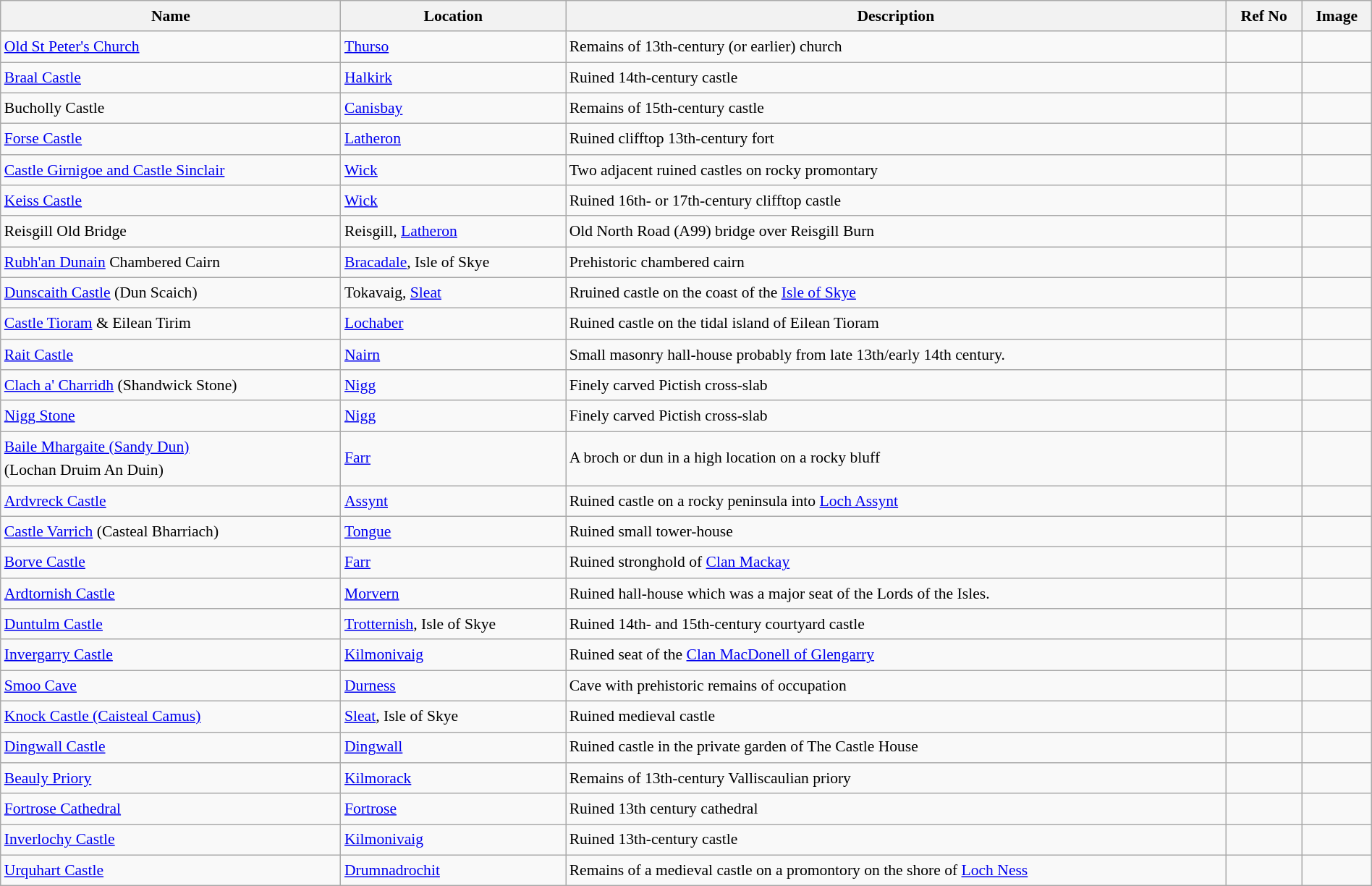<table class="wikitable sortable" style="font-size: 90%;width:100%;border:0px;text-align:left;line-height:150%;">
<tr>
<th>Name</th>
<th>Location</th>
<th class="unsortable">Description</th>
<th>Ref No</th>
<th class="unsortable">Image</th>
</tr>
<tr>
<td><a href='#'>Old St Peter's Church</a></td>
<td><a href='#'>Thurso</a></td>
<td>Remains of 13th-century (or earlier) church</td>
<td></td>
<td></td>
</tr>
<tr>
<td><a href='#'>Braal Castle</a></td>
<td><a href='#'>Halkirk</a></td>
<td>Ruined 14th-century castle</td>
<td></td>
<td></td>
</tr>
<tr>
<td>Bucholly Castle</td>
<td><a href='#'>Canisbay</a></td>
<td>Remains of 15th-century castle</td>
<td></td>
<td></td>
</tr>
<tr>
<td><a href='#'>Forse Castle</a></td>
<td><a href='#'>Latheron</a></td>
<td>Ruined clifftop 13th-century fort</td>
<td></td>
<td></td>
</tr>
<tr>
<td><a href='#'>Castle Girnigoe and Castle Sinclair</a></td>
<td><a href='#'>Wick</a></td>
<td>Two adjacent ruined castles on rocky promontary</td>
<td></td>
<td></td>
</tr>
<tr>
<td><a href='#'>Keiss Castle</a></td>
<td><a href='#'>Wick</a></td>
<td>Ruined 16th- or 17th-century clifftop castle</td>
<td></td>
<td></td>
</tr>
<tr>
<td>Reisgill Old Bridge</td>
<td>Reisgill, <a href='#'>Latheron</a></td>
<td>Old North Road (A99) bridge over Reisgill Burn</td>
<td></td>
<td></td>
</tr>
<tr>
<td><a href='#'>Rubh'an Dunain</a> Chambered Cairn</td>
<td><a href='#'>Bracadale</a>, Isle of Skye</td>
<td>Prehistoric chambered cairn</td>
<td></td>
<td></td>
</tr>
<tr>
<td><a href='#'>Dunscaith Castle</a> (Dun Scaich)</td>
<td>Tokavaig, <a href='#'>Sleat</a></td>
<td>Rruined castle on the coast of the <a href='#'>Isle of Skye</a></td>
<td></td>
<td></td>
</tr>
<tr>
<td><a href='#'>Castle Tioram</a> & Eilean Tirim</td>
<td><a href='#'>Lochaber</a></td>
<td>Ruined castle on the tidal island of Eilean Tioram</td>
<td></td>
<td></td>
</tr>
<tr>
<td><a href='#'>Rait Castle</a></td>
<td><a href='#'>Nairn</a></td>
<td>Small masonry hall-house probably from late 13th/early 14th century.</td>
<td></td>
<td></td>
</tr>
<tr>
<td><a href='#'>Clach a' Charridh</a> (Shandwick Stone)</td>
<td><a href='#'>Nigg</a></td>
<td>Finely carved Pictish cross-slab</td>
<td></td>
<td></td>
</tr>
<tr>
<td><a href='#'>Nigg Stone</a></td>
<td><a href='#'>Nigg</a></td>
<td>Finely carved Pictish cross-slab</td>
<td></td>
<td></td>
</tr>
<tr>
<td><a href='#'>Baile Mhargaite (Sandy Dun)</a><br>(Lochan Druim An Duin)</td>
<td><a href='#'>Farr</a></td>
<td>A broch or dun in a high location on a rocky bluff</td>
<td></td>
<td></td>
</tr>
<tr>
<td><a href='#'>Ardvreck Castle</a></td>
<td><a href='#'>Assynt</a></td>
<td>Ruined castle on a rocky peninsula into <a href='#'>Loch Assynt</a></td>
<td></td>
<td></td>
</tr>
<tr>
<td><a href='#'>Castle Varrich</a> (Casteal Bharriach)</td>
<td><a href='#'>Tongue</a></td>
<td>Ruined small tower-house</td>
<td></td>
<td></td>
</tr>
<tr>
<td><a href='#'>Borve Castle</a></td>
<td><a href='#'>Farr</a></td>
<td>Ruined stronghold of <a href='#'>Clan Mackay</a></td>
<td></td>
<td></td>
</tr>
<tr>
<td><a href='#'>Ardtornish Castle</a></td>
<td><a href='#'>Morvern</a></td>
<td>Ruined hall-house which was a major seat of the Lords of the Isles.</td>
<td></td>
<td></td>
</tr>
<tr>
<td><a href='#'>Duntulm Castle</a></td>
<td><a href='#'>Trotternish</a>, Isle of Skye</td>
<td>Ruined 14th- and 15th-century courtyard castle</td>
<td></td>
<td></td>
</tr>
<tr>
<td><a href='#'>Invergarry Castle</a></td>
<td><a href='#'>Kilmonivaig</a></td>
<td>Ruined seat of the <a href='#'>Clan MacDonell of Glengarry</a></td>
<td></td>
<td></td>
</tr>
<tr>
<td><a href='#'>Smoo Cave</a></td>
<td><a href='#'>Durness</a></td>
<td>Cave with prehistoric remains of occupation</td>
<td></td>
<td></td>
</tr>
<tr>
<td><a href='#'>Knock Castle (Caisteal Camus)</a></td>
<td><a href='#'>Sleat</a>, Isle of Skye</td>
<td>Ruined medieval  castle</td>
<td></td>
<td></td>
</tr>
<tr>
<td><a href='#'>Dingwall Castle</a></td>
<td><a href='#'>Dingwall</a></td>
<td>Ruined castle in the private garden of The Castle House</td>
<td></td>
<td></td>
</tr>
<tr>
<td><a href='#'>Beauly Priory</a></td>
<td><a href='#'>Kilmorack</a></td>
<td>Remains of 13th-century Valliscaulian priory</td>
<td></td>
<td></td>
</tr>
<tr>
<td><a href='#'>Fortrose Cathedral</a></td>
<td><a href='#'>Fortrose</a></td>
<td>Ruined 13th century cathedral</td>
<td></td>
<td></td>
</tr>
<tr>
<td><a href='#'>Inverlochy Castle</a></td>
<td><a href='#'>Kilmonivaig</a></td>
<td>Ruined 13th-century castle</td>
<td></td>
<td></td>
</tr>
<tr>
<td><a href='#'>Urquhart Castle</a></td>
<td><a href='#'>Drumnadrochit</a></td>
<td>Remains of a medieval castle on a promontory on the shore of <a href='#'>Loch Ness</a></td>
<td></td>
<td></td>
</tr>
<tr>
</tr>
</table>
